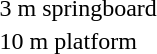<table>
<tr>
<td>3 m springboard<br></td>
<td></td>
<td></td>
<td></td>
</tr>
<tr>
<td>10 m platform<br></td>
<td></td>
<td></td>
<td></td>
</tr>
</table>
